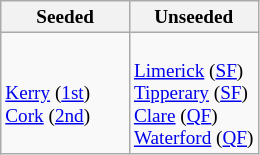<table class="wikitable" style="font-size:80%">
<tr>
<th width="50%">Seeded</th>
<th width="50%">Unseeded</th>
</tr>
<tr>
<td><br> <a href='#'>Kerry</a> (<a href='#'>1st</a>)<br> <a href='#'>Cork</a> (<a href='#'>2nd</a>)</td>
<td><br> <a href='#'>Limerick</a> (<a href='#'>SF</a>)<br> <a href='#'>Tipperary</a> (<a href='#'>SF</a>)<br> <a href='#'>Clare</a> (<a href='#'>QF</a>)<br> <a href='#'>Waterford</a> (<a href='#'>QF</a>)</td>
</tr>
</table>
